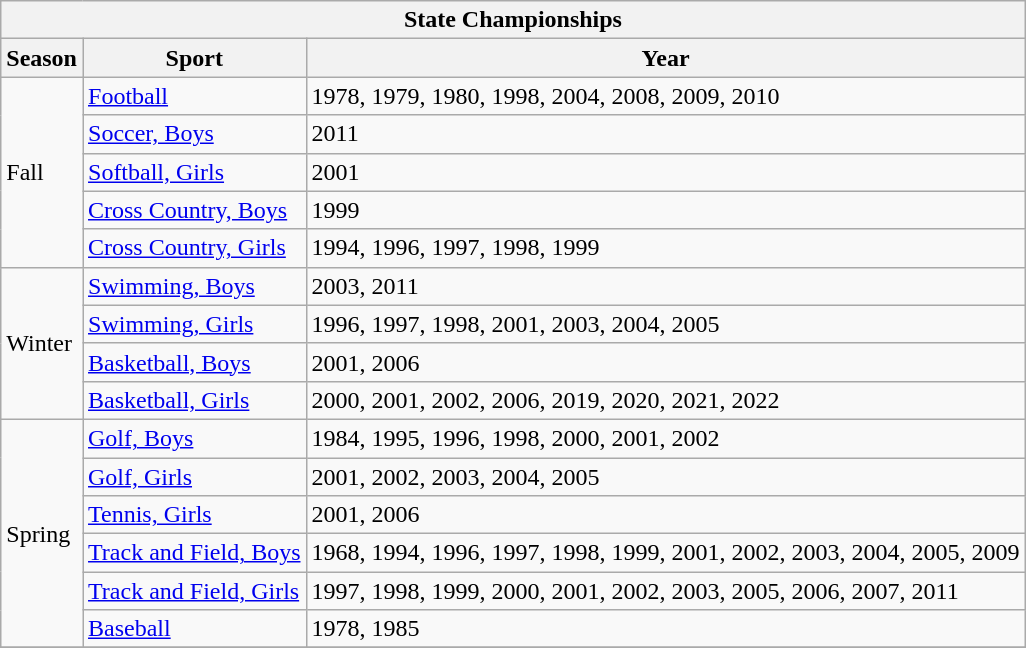<table class="wikitable">
<tr>
<th colspan="4">State Championships</th>
</tr>
<tr>
<th>Season</th>
<th>Sport</th>
<th>Year</th>
</tr>
<tr>
<td rowspan="5">Fall</td>
<td><a href='#'>Football</a></td>
<td>1978, 1979, 1980, 1998, 2004, 2008, 2009, 2010</td>
</tr>
<tr>
<td><a href='#'>Soccer, Boys</a></td>
<td>2011</td>
</tr>
<tr>
<td><a href='#'>Softball, Girls</a></td>
<td>2001</td>
</tr>
<tr>
<td><a href='#'>Cross Country, Boys</a></td>
<td>1999</td>
</tr>
<tr>
<td><a href='#'>Cross Country, Girls</a></td>
<td>1994, 1996, 1997, 1998, 1999</td>
</tr>
<tr>
<td rowspan="4">Winter</td>
<td><a href='#'>Swimming, Boys</a></td>
<td>2003, 2011</td>
</tr>
<tr>
<td><a href='#'>Swimming, Girls</a></td>
<td>1996, 1997, 1998, 2001, 2003, 2004, 2005</td>
</tr>
<tr>
<td><a href='#'>Basketball, Boys</a></td>
<td>2001, 2006</td>
</tr>
<tr>
<td><a href='#'>Basketball, Girls</a></td>
<td>2000, 2001, 2002, 2006, 2019, 2020, 2021, 2022</td>
</tr>
<tr>
<td rowspan="6">Spring</td>
<td><a href='#'>Golf, Boys</a></td>
<td>1984, 1995, 1996, 1998, 2000, 2001, 2002</td>
</tr>
<tr>
<td><a href='#'>Golf, Girls</a></td>
<td>2001, 2002, 2003, 2004, 2005</td>
</tr>
<tr>
<td><a href='#'>Tennis, Girls</a></td>
<td>2001, 2006</td>
</tr>
<tr>
<td><a href='#'>Track and Field, Boys</a></td>
<td>1968, 1994, 1996, 1997, 1998, 1999, 2001, 2002, 2003, 2004, 2005, 2009</td>
</tr>
<tr>
<td><a href='#'>Track and Field, Girls</a></td>
<td>1997, 1998, 1999, 2000, 2001, 2002, 2003, 2005, 2006, 2007, 2011</td>
</tr>
<tr>
<td><a href='#'>Baseball</a></td>
<td>1978, 1985</td>
</tr>
<tr>
</tr>
</table>
